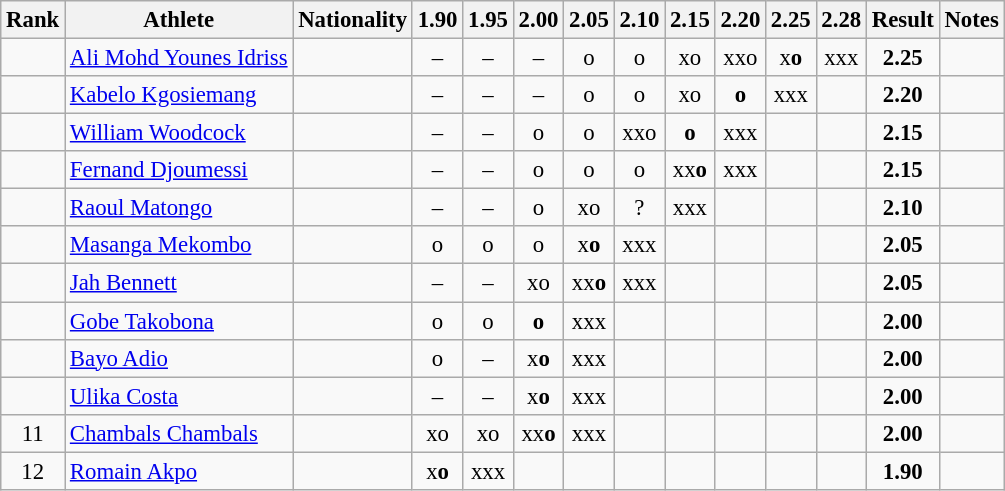<table class="wikitable sortable" style="text-align:center;font-size:95%">
<tr>
<th>Rank</th>
<th>Athlete</th>
<th>Nationality</th>
<th>1.90</th>
<th>1.95</th>
<th>2.00</th>
<th>2.05</th>
<th>2.10</th>
<th>2.15</th>
<th>2.20</th>
<th>2.25</th>
<th>2.28</th>
<th>Result</th>
<th>Notes</th>
</tr>
<tr>
<td></td>
<td align="left"><a href='#'>Ali Mohd Younes Idriss</a></td>
<td align=left></td>
<td>–</td>
<td>–</td>
<td>–</td>
<td>o</td>
<td>o</td>
<td>xo</td>
<td>xxo</td>
<td>x<strong>o</strong></td>
<td>xxx</td>
<td><strong>2.25</strong></td>
<td></td>
</tr>
<tr>
<td></td>
<td align="left"><a href='#'>Kabelo Kgosiemang</a></td>
<td align=left></td>
<td>–</td>
<td>–</td>
<td>–</td>
<td>o</td>
<td>o</td>
<td>xo</td>
<td><strong>o</strong></td>
<td>xxx</td>
<td></td>
<td><strong>2.20</strong></td>
<td></td>
</tr>
<tr>
<td></td>
<td align="left"><a href='#'>William Woodcock</a></td>
<td align=left></td>
<td>–</td>
<td>–</td>
<td>o</td>
<td>o</td>
<td>xxo</td>
<td><strong>o</strong></td>
<td>xxx</td>
<td></td>
<td></td>
<td><strong>2.15</strong></td>
<td></td>
</tr>
<tr>
<td></td>
<td align="left"><a href='#'>Fernand Djoumessi</a></td>
<td align=left></td>
<td>–</td>
<td>–</td>
<td>o</td>
<td>o</td>
<td>o</td>
<td>xx<strong>o</strong></td>
<td>xxx</td>
<td></td>
<td></td>
<td><strong>2.15</strong></td>
<td></td>
</tr>
<tr>
<td></td>
<td align="left"><a href='#'>Raoul Matongo</a></td>
<td align=left></td>
<td>–</td>
<td>–</td>
<td>o</td>
<td>xo</td>
<td>?</td>
<td>xxx</td>
<td></td>
<td></td>
<td></td>
<td><strong>2.10</strong></td>
<td></td>
</tr>
<tr>
<td></td>
<td align="left"><a href='#'>Masanga Mekombo</a></td>
<td align=left></td>
<td>o</td>
<td>o</td>
<td>o</td>
<td>x<strong>o</strong></td>
<td>xxx</td>
<td></td>
<td></td>
<td></td>
<td></td>
<td><strong>2.05</strong></td>
<td></td>
</tr>
<tr>
<td></td>
<td align="left"><a href='#'>Jah Bennett</a></td>
<td align=left></td>
<td>–</td>
<td>–</td>
<td>xo</td>
<td>xx<strong>o</strong></td>
<td>xxx</td>
<td></td>
<td></td>
<td></td>
<td></td>
<td><strong>2.05</strong></td>
<td></td>
</tr>
<tr>
<td></td>
<td align="left"><a href='#'>Gobe Takobona</a></td>
<td align=left></td>
<td>o</td>
<td>o</td>
<td><strong>o</strong></td>
<td>xxx</td>
<td></td>
<td></td>
<td></td>
<td></td>
<td></td>
<td><strong>2.00</strong></td>
<td></td>
</tr>
<tr>
<td></td>
<td align="left"><a href='#'>Bayo Adio</a></td>
<td align=left></td>
<td>o</td>
<td>–</td>
<td>x<strong>o</strong></td>
<td>xxx</td>
<td></td>
<td></td>
<td></td>
<td></td>
<td></td>
<td><strong>2.00</strong></td>
<td></td>
</tr>
<tr>
<td></td>
<td align="left"><a href='#'>Ulika Costa</a></td>
<td align=left></td>
<td>–</td>
<td>–</td>
<td>x<strong>o</strong></td>
<td>xxx</td>
<td></td>
<td></td>
<td></td>
<td></td>
<td></td>
<td><strong>2.00</strong></td>
<td></td>
</tr>
<tr>
<td>11</td>
<td align="left"><a href='#'>Chambals Chambals</a></td>
<td align=left></td>
<td>xo</td>
<td>xo</td>
<td>xx<strong>o</strong></td>
<td>xxx</td>
<td></td>
<td></td>
<td></td>
<td></td>
<td></td>
<td><strong>2.00</strong></td>
<td></td>
</tr>
<tr>
<td>12</td>
<td align="left"><a href='#'>Romain Akpo</a></td>
<td align=left></td>
<td>x<strong>o</strong></td>
<td>xxx</td>
<td></td>
<td></td>
<td></td>
<td></td>
<td></td>
<td></td>
<td></td>
<td><strong>1.90</strong></td>
<td></td>
</tr>
</table>
